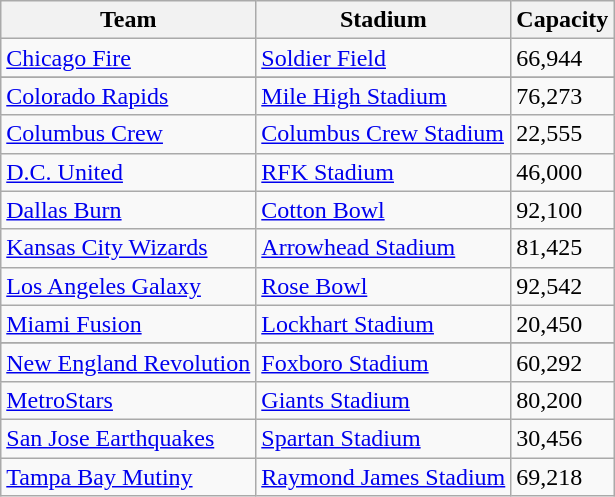<table class="wikitable sortable" style="text-align:left">
<tr>
<th>Team</th>
<th>Stadium</th>
<th>Capacity</th>
</tr>
<tr>
<td><a href='#'>Chicago Fire</a></td>
<td><a href='#'>Soldier Field</a></td>
<td>66,944</td>
</tr>
<tr>
</tr>
<tr>
<td><a href='#'>Colorado Rapids</a></td>
<td><a href='#'>Mile High Stadium</a></td>
<td>76,273</td>
</tr>
<tr>
<td><a href='#'>Columbus Crew</a></td>
<td><a href='#'>Columbus Crew Stadium</a></td>
<td>22,555</td>
</tr>
<tr>
<td><a href='#'>D.C. United</a></td>
<td><a href='#'>RFK Stadium</a></td>
<td>46,000</td>
</tr>
<tr>
<td><a href='#'>Dallas Burn</a></td>
<td><a href='#'>Cotton Bowl</a></td>
<td>92,100</td>
</tr>
<tr>
<td><a href='#'>Kansas City Wizards</a></td>
<td><a href='#'>Arrowhead Stadium</a></td>
<td>81,425</td>
</tr>
<tr>
<td><a href='#'>Los Angeles Galaxy</a></td>
<td><a href='#'>Rose Bowl</a></td>
<td>92,542</td>
</tr>
<tr>
<td><a href='#'>Miami Fusion</a></td>
<td><a href='#'>Lockhart Stadium</a></td>
<td>20,450</td>
</tr>
<tr>
</tr>
<tr>
<td><a href='#'>New England Revolution</a></td>
<td><a href='#'>Foxboro Stadium</a></td>
<td>60,292</td>
</tr>
<tr>
<td><a href='#'>MetroStars</a></td>
<td><a href='#'>Giants Stadium</a></td>
<td>80,200</td>
</tr>
<tr>
<td><a href='#'>San Jose Earthquakes</a></td>
<td><a href='#'>Spartan Stadium</a></td>
<td>30,456</td>
</tr>
<tr>
<td><a href='#'>Tampa Bay Mutiny</a></td>
<td><a href='#'>Raymond James Stadium</a></td>
<td>69,218</td>
</tr>
</table>
